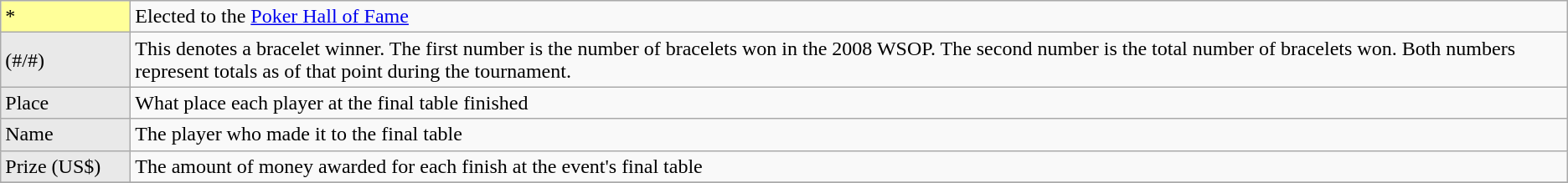<table class="wikitable">
<tr>
<td style="background-color:#FFFF99; width:6em;">*</td>
<td>Elected to the <a href='#'>Poker Hall of Fame</a></td>
</tr>
<tr>
<td style="background-color: #E9E9E9;">(#/#)</td>
<td>This denotes a bracelet winner.  The first number is the number of bracelets won in the 2008 WSOP. The second number is the total number of bracelets won. Both numbers represent totals as of that point during the tournament.</td>
</tr>
<tr>
<td style="background: #E9E9E9;">Place</td>
<td>What place each player at the final table finished</td>
</tr>
<tr>
<td style="background: #E9E9E9;">Name</td>
<td>The player who made it to the final table</td>
</tr>
<tr>
<td style="background: #E9E9E9;">Prize (US$)</td>
<td>The amount of money awarded for each finish at the event's final table</td>
</tr>
<tr>
</tr>
</table>
